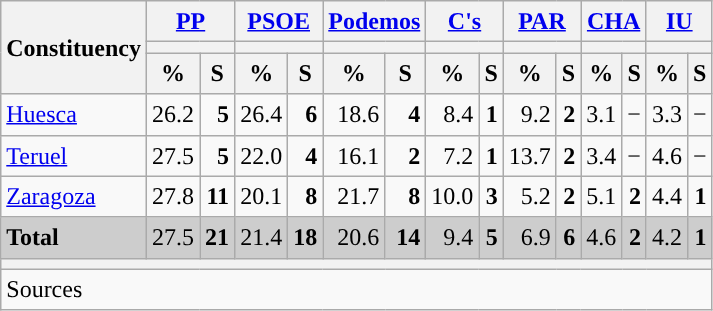<table class="wikitable sortable" style="text-align:right; line-height:20px;">
<tr>
<th rowspan="3">Constituency</th>
<th colspan="2" width="30px" class="unsortable"><a href='#'>PP</a></th>
<th colspan="2" width="30px" class="unsortable"><a href='#'>PSOE</a></th>
<th colspan="2" width="30px" class="unsortable"><a href='#'>Podemos</a></th>
<th colspan="2" width="30px" class="unsortable"><a href='#'>C's</a></th>
<th colspan="2" width="30px" class="unsortable"><a href='#'>PAR</a></th>
<th colspan="2" width="30px" class="unsortable"><a href='#'>CHA</a></th>
<th colspan="2" width="30px" class="unsortable"><a href='#'>IU</a></th>
</tr>
<tr>
<th colspan="2" style="background:"></th>
<th colspan="2" style="background:"></th>
<th colspan="2" style="background:"></th>
<th colspan="2" style="background:"></th>
<th colspan="2" style="background:"></th>
<th colspan="2" style="background:"></th>
<th colspan="2" style="background:"></th>
</tr>
<tr>
<th data-sort-type="number">%</th>
<th data-sort-type="number">S</th>
<th data-sort-type="number">%</th>
<th data-sort-type="number">S</th>
<th data-sort-type="number">%</th>
<th data-sort-type="number">S</th>
<th data-sort-type="number">%</th>
<th data-sort-type="number">S</th>
<th data-sort-type="number">%</th>
<th data-sort-type="number">S</th>
<th data-sort-type="number">%</th>
<th data-sort-type="number">S</th>
<th data-sort-type="number">%</th>
<th data-sort-type="number">S</th>
</tr>
<tr>
<td align="left"><a href='#'>Huesca</a></td>
<td>26.2</td>
<td><strong>5</strong></td>
<td style="background:">26.4</td>
<td><strong>6</strong></td>
<td>18.6</td>
<td><strong>4</strong></td>
<td>8.4</td>
<td><strong>1</strong></td>
<td>9.2</td>
<td><strong>2</strong></td>
<td>3.1</td>
<td>−</td>
<td>3.3</td>
<td>−</td>
</tr>
<tr>
<td align="left"><a href='#'>Teruel</a></td>
<td style="background:">27.5</td>
<td><strong>5</strong></td>
<td>22.0</td>
<td><strong>4</strong></td>
<td>16.1</td>
<td><strong>2</strong></td>
<td>7.2</td>
<td><strong>1</strong></td>
<td>13.7</td>
<td><strong>2</strong></td>
<td>3.4</td>
<td>−</td>
<td>4.6</td>
<td>−</td>
</tr>
<tr>
<td align="left"><a href='#'>Zaragoza</a></td>
<td style="background:">27.8</td>
<td><strong>11</strong></td>
<td>20.1</td>
<td><strong>8</strong></td>
<td>21.7</td>
<td><strong>8</strong></td>
<td>10.0</td>
<td><strong>3</strong></td>
<td>5.2</td>
<td><strong>2</strong></td>
<td>5.1</td>
<td><strong>2</strong></td>
<td>4.4</td>
<td><strong>1</strong></td>
</tr>
<tr style="background:#CDCDCD;">
<td align="left"><strong>Total</strong></td>
<td style="background:">27.5</td>
<td><strong>21</strong></td>
<td>21.4</td>
<td><strong>18</strong></td>
<td>20.6</td>
<td><strong>14</strong></td>
<td>9.4</td>
<td><strong>5</strong></td>
<td>6.9</td>
<td><strong>6</strong></td>
<td>4.6</td>
<td><strong>2</strong></td>
<td>4.2</td>
<td><strong>1</strong></td>
</tr>
<tr>
<th colspan="15"></th>
</tr>
<tr>
<th style="text-align:left; font-weight:normal; background:#F9F9F9" colspan="15">Sources</th>
</tr>
</table>
